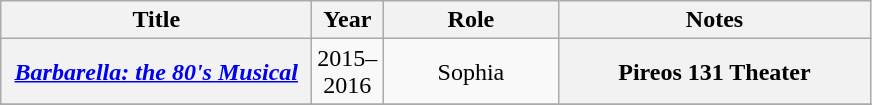<table class="wikitable sortable plainrowheaders" style="text-align:center;">
<tr>
<th scope="col" style="width:200px;">Title</th>
<th scope="col" style="width:5px;;">Year</th>
<th scope="col" style="width:110px;">Role</th>
<th scope="col" style="width:200px;" class="unsortable">Notes</th>
</tr>
<tr>
<th scope="row"><em><a href='#'>Barbarella: the 80's Musical</a></em></th>
<td>2015–2016</td>
<td>Sophia</td>
<th scope="row">Pireos 131 Theater</th>
</tr>
<tr>
</tr>
</table>
